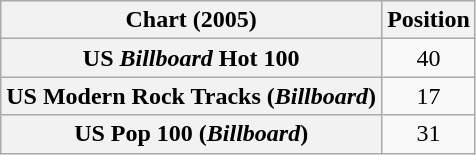<table class="wikitable plainrowheaders sortable" style="text-align:center">
<tr>
<th scope="col">Chart (2005)</th>
<th scope="col">Position</th>
</tr>
<tr>
<th scope="row">US <em>Billboard</em> Hot 100</th>
<td>40</td>
</tr>
<tr>
<th scope="row">US Modern Rock Tracks (<em>Billboard</em>)</th>
<td>17</td>
</tr>
<tr>
<th scope="row">US Pop 100 (<em>Billboard</em>)</th>
<td>31</td>
</tr>
</table>
